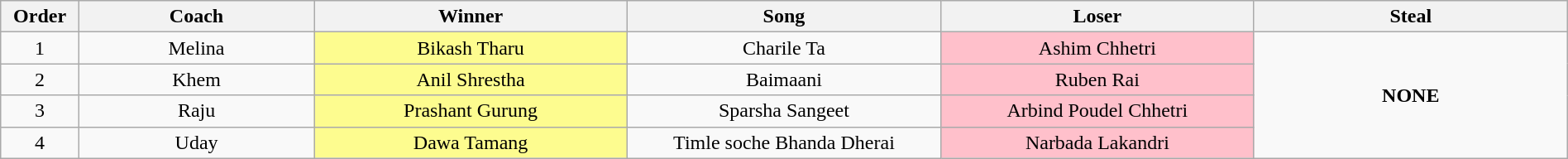<table class="wikitable" style="text-align:center; width:100%;">
<tr>
<th scope="col" style="width:5%;">Order</th>
<th scope="col" style="width:15%;">Coach</th>
<th scope="col" style="width:20%;">Winner</th>
<th scope="col" style="width:20%;">Song</th>
<th scope="col" style="width:20%;">Loser</th>
<th scope="col" style="width:20%;">Steal</th>
</tr>
<tr>
<td scope="row">1</td>
<td>Melina</td>
<td style="background:#fdfc8f;">Bikash Tharu</td>
<td>Charile Ta</td>
<td style="background:pink;">Ashim Chhetri</td>
<td rowspan="4"><strong>NONE</strong></td>
</tr>
<tr>
<td scope="row">2</td>
<td>Khem</td>
<td style="background:#fdfc8f;">Anil Shrestha</td>
<td>Baimaani</td>
<td style="background:pink;">Ruben Rai</td>
</tr>
<tr>
<td scope="row">3</td>
<td>Raju</td>
<td style="background:#fdfc8f;">Prashant Gurung</td>
<td>Sparsha Sangeet</td>
<td style="background:pink;">Arbind Poudel Chhetri</td>
</tr>
<tr>
<td scope="row">4</td>
<td>Uday</td>
<td style="background:#fdfc8f;">Dawa Tamang</td>
<td>Timle soche Bhanda Dherai</td>
<td style="background:pink;">Narbada Lakandri</td>
</tr>
</table>
